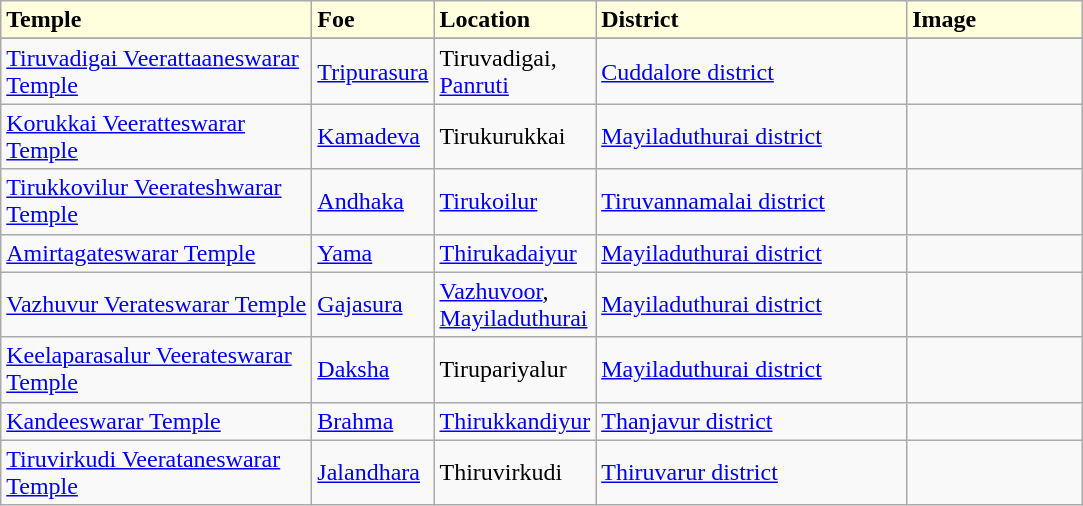<table class="wikitable sortable">
<tr style="background:#ffd;">
<td width="200pt"><strong>Temple</strong></td>
<td><strong>Foe</strong></td>
<td width="100pt"><strong>Location</strong></td>
<td width="200pt"><strong>District</strong></td>
<td width="110pt"><strong>Image</strong></td>
</tr>
<tr align ="center">
</tr>
<tr style="background:#ffe;">
</tr>
<tr>
<td><a href='#'>Tiruvadigai Veerattaaneswarar Temple</a></td>
<td><a href='#'>Tripurasura</a></td>
<td>Tiruvadigai, <a href='#'>Panruti</a></td>
<td><a href='#'>Cuddalore district</a></td>
<td></td>
</tr>
<tr>
<td><a href='#'>Korukkai Veeratteswarar Temple</a></td>
<td><a href='#'>Kamadeva</a></td>
<td>Tirukurukkai</td>
<td><a href='#'>Mayiladuthurai district</a></td>
<td></td>
</tr>
<tr>
<td><a href='#'>Tirukkovilur Veerateshwarar Temple</a></td>
<td><a href='#'>Andhaka</a></td>
<td><a href='#'>Tirukoilur</a></td>
<td><a href='#'>Tiruvannamalai district</a></td>
<td></td>
</tr>
<tr>
<td><a href='#'>Amirtagateswarar Temple</a></td>
<td><a href='#'>Yama</a></td>
<td><a href='#'>Thirukadaiyur</a></td>
<td><a href='#'>Mayiladuthurai district</a></td>
<td></td>
</tr>
<tr>
<td><a href='#'>Vazhuvur Verateswarar Temple</a></td>
<td><a href='#'>Gajasura</a></td>
<td><a href='#'>Vazhuvoor</a>, <a href='#'>Mayiladuthurai</a></td>
<td><a href='#'>Mayiladuthurai district</a></td>
<td></td>
</tr>
<tr>
<td><a href='#'>Keelaparasalur Veerateswarar Temple</a></td>
<td><a href='#'>Daksha</a></td>
<td>Tirupariyalur</td>
<td><a href='#'>Mayiladuthurai district</a></td>
<td></td>
</tr>
<tr>
<td><a href='#'>Kandeeswarar Temple</a></td>
<td><a href='#'>Brahma</a></td>
<td><a href='#'>Thirukkandiyur</a></td>
<td><a href='#'>Thanjavur district</a></td>
<td></td>
</tr>
<tr>
<td><a href='#'>Tiruvirkudi Veerataneswarar Temple</a></td>
<td><a href='#'>Jalandhara</a></td>
<td>Thiruvirkudi</td>
<td><a href='#'>Thiruvarur district</a></td>
<td></td>
</tr>
</table>
